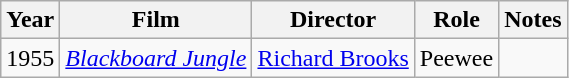<table class="wikitable">
<tr>
<th>Year</th>
<th>Film</th>
<th>Director</th>
<th>Role</th>
<th>Notes</th>
</tr>
<tr>
<td>1955</td>
<td><em><a href='#'>Blackboard Jungle</a></em></td>
<td><a href='#'>Richard Brooks</a></td>
<td>Peewee</td>
<td><small></small></td>
</tr>
</table>
